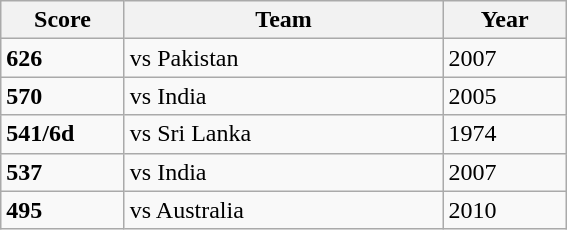<table class="wikitable">
<tr>
<th style="width:75px;">Score</th>
<th style="width:205px;">Team</th>
<th style="width:75px;">Year</th>
</tr>
<tr>
<td><strong>626</strong></td>
<td> vs Pakistan</td>
<td>2007</td>
</tr>
<tr>
<td><strong>570</strong></td>
<td> vs India</td>
<td>2005</td>
</tr>
<tr>
<td><strong>541/6d</strong></td>
<td> vs Sri Lanka</td>
<td>1974</td>
</tr>
<tr>
<td><strong>537</strong></td>
<td> vs India</td>
<td>2007</td>
</tr>
<tr>
<td><strong>495</strong></td>
<td> vs Australia</td>
<td>2010</td>
</tr>
</table>
